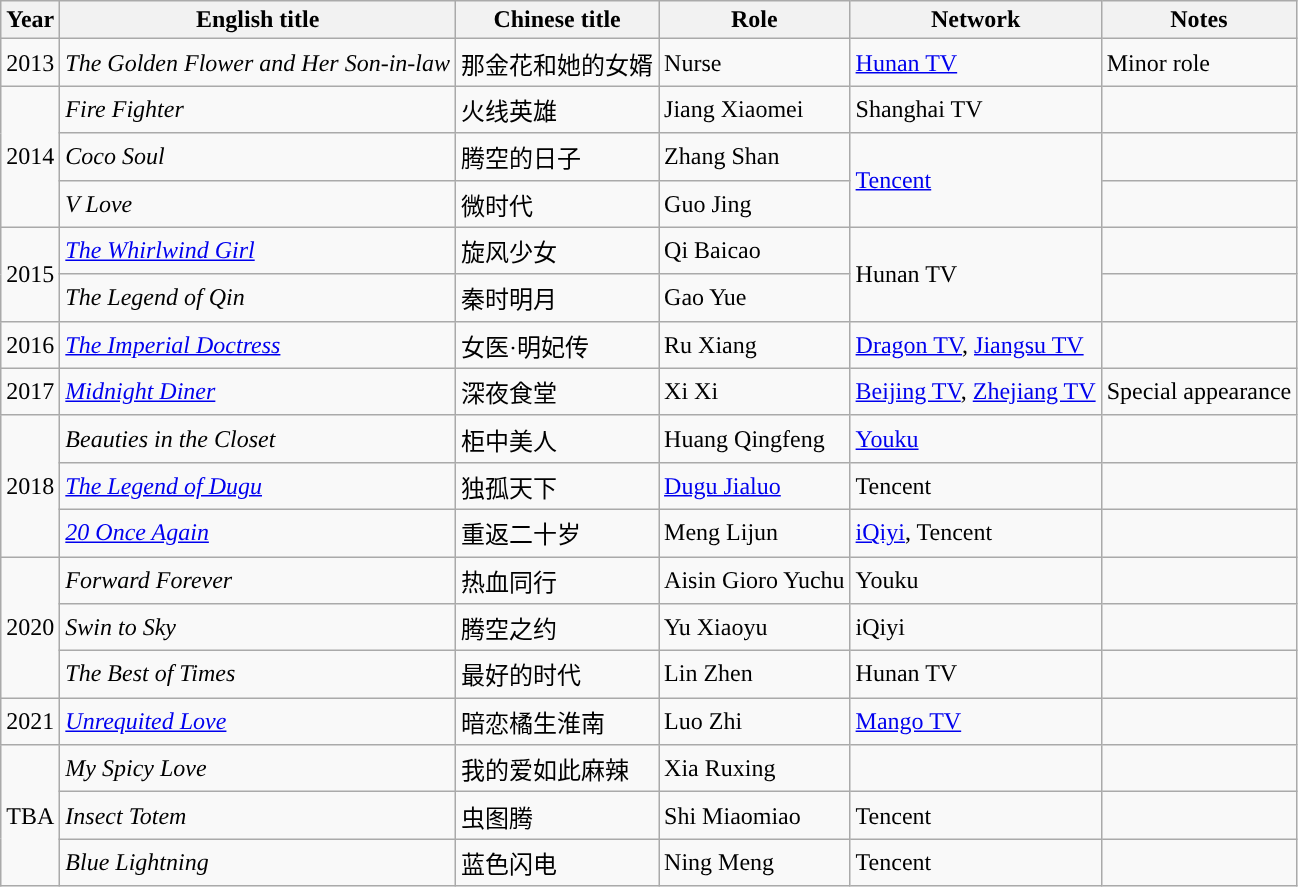<table class="wikitable">
<tr>
<th width=10>Year</th>
<th>English title</th>
<th>Chinese title</th>
<th>Role</th>
<th>Network</th>
<th>Notes</th>
</tr>
<tr>
<td>2013</td>
<td><em>The Golden Flower and Her Son-in-law</em></td>
<td>那金花和她的女婿</td>
<td>Nurse</td>
<td><a href='#'>Hunan TV</a></td>
<td>Minor role</td>
</tr>
<tr>
<td rowspan=3>2014</td>
<td><em>Fire Fighter</em></td>
<td>火线英雄</td>
<td>Jiang Xiaomei</td>
<td>Shanghai TV</td>
<td></td>
</tr>
<tr>
<td><em>Coco Soul</em></td>
<td>腾空的日子</td>
<td>Zhang Shan</td>
<td rowspan=2><a href='#'>Tencent</a></td>
<td></td>
</tr>
<tr>
<td><em>V Love</em></td>
<td>微时代</td>
<td>Guo Jing</td>
<td></td>
</tr>
<tr>
<td rowspan=2>2015</td>
<td><em><a href='#'>The Whirlwind Girl</a></em></td>
<td>旋风少女</td>
<td>Qi Baicao</td>
<td rowspan=2>Hunan TV</td>
<td></td>
</tr>
<tr>
<td><em>The Legend of Qin</em></td>
<td>秦时明月</td>
<td>Gao Yue</td>
<td></td>
</tr>
<tr>
<td>2016</td>
<td><em><a href='#'>The Imperial Doctress</a></em></td>
<td>女医·明妃传</td>
<td>Ru Xiang</td>
<td><a href='#'>Dragon TV</a>, <a href='#'>Jiangsu TV</a></td>
<td></td>
</tr>
<tr>
<td>2017</td>
<td><em><a href='#'>Midnight Diner</a></em></td>
<td>深夜食堂</td>
<td>Xi Xi</td>
<td><a href='#'>Beijing TV</a>, <a href='#'>Zhejiang TV</a></td>
<td>Special appearance</td>
</tr>
<tr>
<td rowspan=3>2018</td>
<td><em>Beauties in the Closet</em></td>
<td>柜中美人</td>
<td>Huang Qingfeng</td>
<td><a href='#'>Youku</a></td>
<td></td>
</tr>
<tr>
<td><em><a href='#'>The Legend of Dugu</a></em></td>
<td>独孤天下</td>
<td><a href='#'>Dugu Jialuo</a></td>
<td>Tencent</td>
<td></td>
</tr>
<tr>
<td><em><a href='#'>20 Once Again</a></em></td>
<td>重返二十岁</td>
<td>Meng Lijun</td>
<td><a href='#'>iQiyi</a>, Tencent</td>
<td></td>
</tr>
<tr>
<td rowspan=3>2020</td>
<td><em>Forward Forever</em></td>
<td>热血同行</td>
<td>Aisin Gioro Yuchu</td>
<td>Youku</td>
<td></td>
</tr>
<tr>
<td><em>Swin to Sky</em></td>
<td>腾空之约</td>
<td>Yu Xiaoyu</td>
<td>iQiyi</td>
<td></td>
</tr>
<tr>
<td><em>The Best of Times</em></td>
<td>最好的时代</td>
<td>Lin Zhen</td>
<td>Hunan TV</td>
<td></td>
</tr>
<tr>
<td rowspan=1>2021</td>
<td><em><a href='#'>Unrequited Love</a></em></td>
<td>暗恋橘生淮南</td>
<td>Luo Zhi</td>
<td><a href='#'>Mango TV</a></td>
<td></td>
</tr>
<tr>
<td rowspan=3>TBA</td>
<td><em>My Spicy Love</em></td>
<td>我的爱如此麻辣</td>
<td>Xia Ruxing</td>
<td></td>
<td></td>
</tr>
<tr>
<td><em>Insect Totem</em></td>
<td>虫图腾</td>
<td>Shi Miaomiao</td>
<td>Tencent</td>
<td></td>
</tr>
<tr>
<td><em>Blue Lightning</em></td>
<td>蓝色闪电</td>
<td>Ning Meng</td>
<td>Tencent</td>
<td></td>
</tr>
</table>
